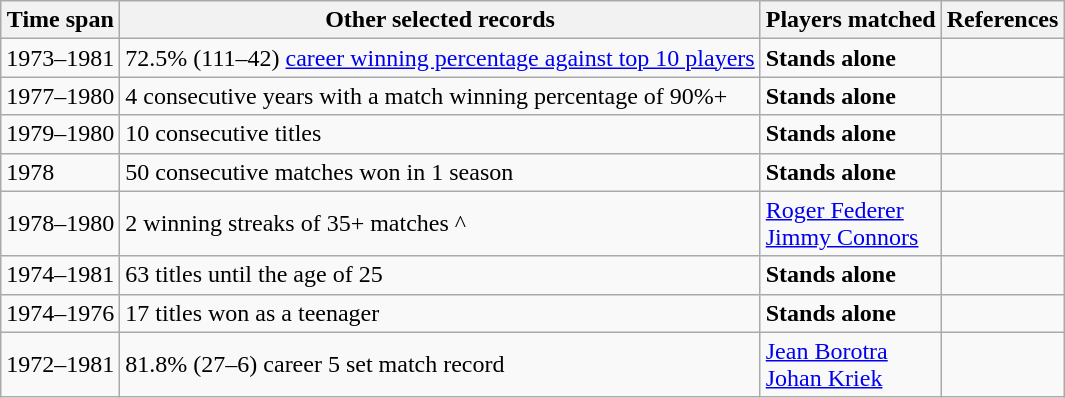<table class="wikitable collapsible collapsed">
<tr>
<th>Time span</th>
<th>Other selected records</th>
<th>Players matched</th>
<th>References</th>
</tr>
<tr>
<td>1973–1981</td>
<td>72.5% (111–42) <a href='#'>career winning percentage against top 10 players</a></td>
<td><strong>Stands alone</strong></td>
<td></td>
</tr>
<tr>
<td>1977–1980</td>
<td>4 consecutive years with a match winning percentage of 90%+</td>
<td><strong>Stands alone</strong></td>
<td></td>
</tr>
<tr>
<td>1979–1980</td>
<td>10 consecutive titles</td>
<td><strong>Stands alone</strong></td>
<td></td>
</tr>
<tr>
<td>1978</td>
<td>50 consecutive matches won in 1 season</td>
<td><strong>Stands alone</strong></td>
<td></td>
</tr>
<tr>
<td>1978–1980</td>
<td>2 winning streaks of 35+ matches ^</td>
<td><a href='#'>Roger Federer</a><br><a href='#'>Jimmy Connors</a></td>
<td></td>
</tr>
<tr>
<td>1974–1981</td>
<td>63 titles until the age of 25</td>
<td><strong>Stands alone</strong></td>
<td></td>
</tr>
<tr>
<td>1974–1976</td>
<td>17 titles won as a teenager</td>
<td><strong>Stands alone</strong></td>
<td></td>
</tr>
<tr>
<td>1972–1981</td>
<td>81.8% (27–6) career 5 set match record</td>
<td><a href='#'>Jean Borotra</a><br><a href='#'>Johan Kriek</a></td>
<td></td>
</tr>
</table>
